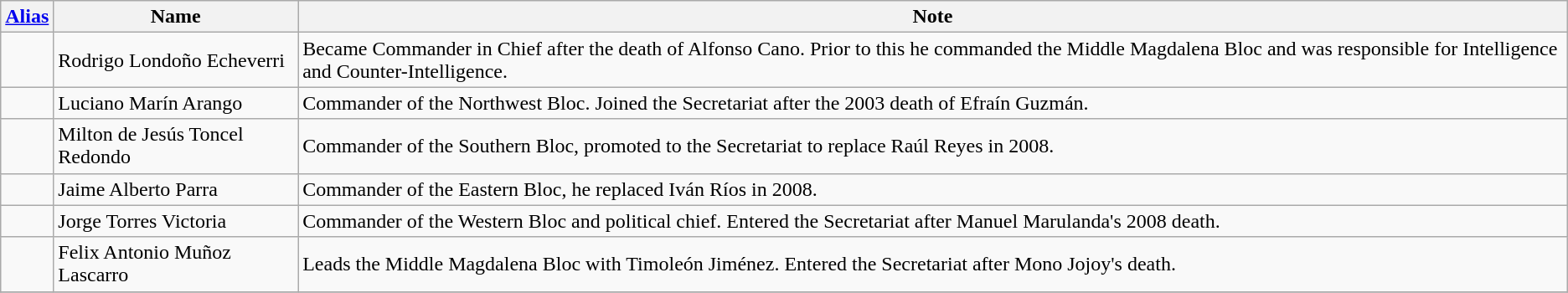<table class="wikitable">
<tr>
<th><a href='#'>Alias</a></th>
<th>Name</th>
<th>Note</th>
</tr>
<tr>
<td></td>
<td>Rodrigo Londoño Echeverri</td>
<td>Became Commander in Chief after the death of Alfonso Cano. Prior to this he commanded the Middle Magdalena Bloc and was responsible for Intelligence and Counter-Intelligence.</td>
</tr>
<tr>
<td></td>
<td>Luciano Marín Arango</td>
<td>Commander of the Northwest Bloc. Joined the Secretariat after the 2003 death of Efraín Guzmán.</td>
</tr>
<tr>
<td></td>
<td>Milton de Jesús Toncel Redondo</td>
<td>Commander of the Southern Bloc, promoted to the Secretariat to replace Raúl Reyes in 2008.</td>
</tr>
<tr>
<td></td>
<td>Jaime Alberto Parra</td>
<td>Commander of the Eastern Bloc, he replaced Iván Ríos in 2008.</td>
</tr>
<tr>
<td></td>
<td>Jorge Torres Victoria</td>
<td>Commander of the Western Bloc and political chief. Entered the Secretariat after Manuel Marulanda's 2008 death.</td>
</tr>
<tr>
<td></td>
<td>Felix Antonio Muñoz Lascarro</td>
<td>Leads the Middle Magdalena Bloc with Timoleón Jiménez. Entered the Secretariat after Mono Jojoy's death.</td>
</tr>
<tr>
</tr>
</table>
